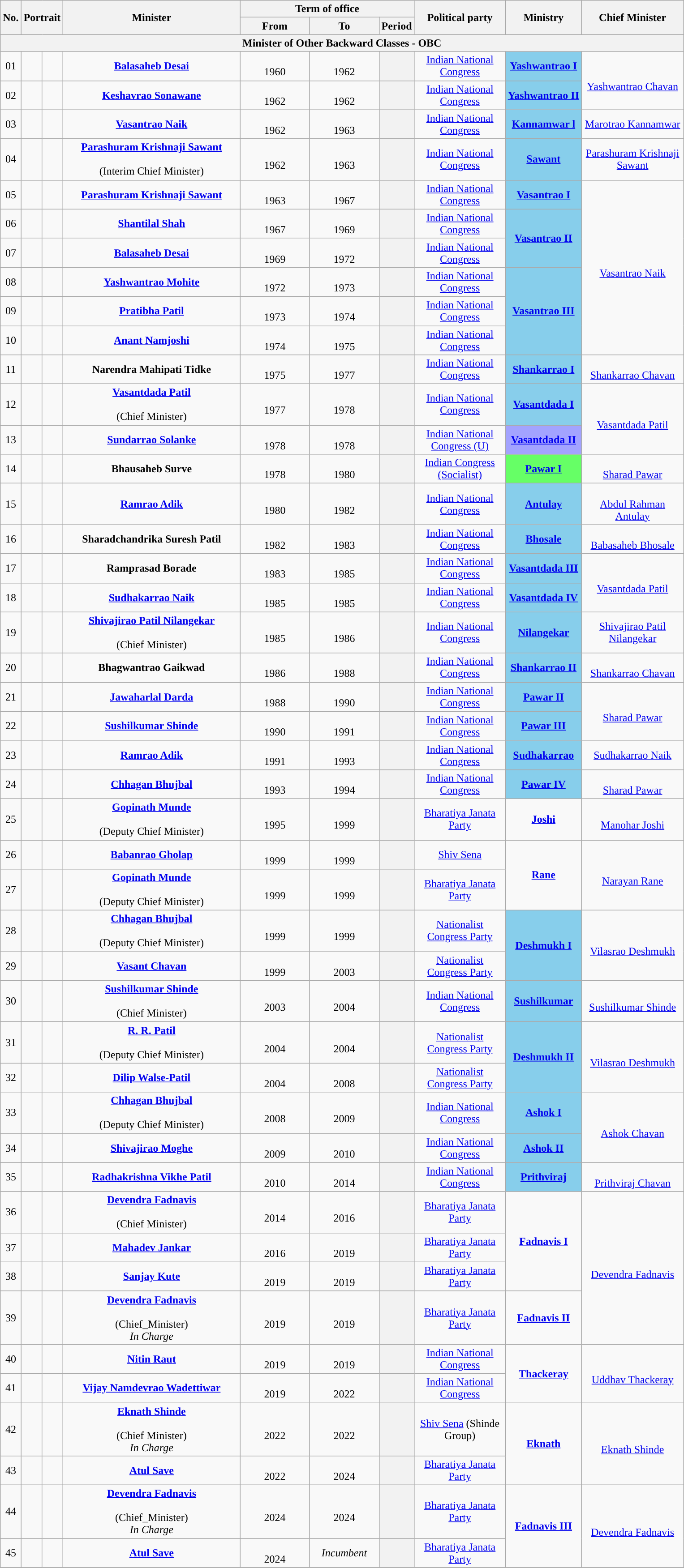<table class="wikitable" style="text-align:center">
<tr>
<th rowspan="2">No.</th>
<th rowspan="2" colspan="2">Portrait</th>
<th rowspan="2" style="width:16em">Minister<br></th>
<th colspan="3">Term of office</th>
<th rowspan="2" style="width:8em">Political party</th>
<th rowspan="2">Ministry</th>
<th rowspan="2" style="width:9em">Chief Minister</th>
</tr>
<tr>
<th style="width:6em">From</th>
<th style="width:6em">To</th>
<th>Period</th>
</tr>
<tr>
<th colspan="10">Minister of Other Backward Classes - OBC</th>
</tr>
<tr>
<td>01</td>
<td style="color:inherit;background:"></td>
<td></td>
<td><strong><a href='#'>Balasaheb Desai</a></strong>  <br> </td>
<td><br>1960</td>
<td><br>1962</td>
<th></th>
<td><a href='#'>Indian National Congress</a></td>
<td bgcolor="#87CEEB"><a href='#'><strong>Yashwantrao I</strong></a></td>
<td rowspan="2"> <br><a href='#'>Yashwantrao Chavan</a></td>
</tr>
<tr>
<td>02</td>
<td style="color:inherit;background:"></td>
<td></td>
<td><strong><a href='#'>Keshavrao Sonawane</a></strong>   <br> </td>
<td><br>1962</td>
<td><br>1962</td>
<th></th>
<td><a href='#'>Indian National Congress</a></td>
<td bgcolor="#87CEEB"><a href='#'><strong>Yashwantrao II</strong></a></td>
</tr>
<tr>
<td>03</td>
<td style="color:inherit;background:"></td>
<td></td>
<td><strong><a href='#'>Vasantrao Naik</a></strong>  <br> </td>
<td><br>1962</td>
<td><br>1963</td>
<th></th>
<td><a href='#'>Indian National Congress</a></td>
<td bgcolor="#87CEEB"><a href='#'><strong>Kannamwar l</strong></a></td>
<td><a href='#'>Marotrao Kannamwar</a></td>
</tr>
<tr>
<td>04</td>
<td style="color:inherit;background:"></td>
<td></td>
<td><strong><a href='#'>Parashuram Krishnaji Sawant</a></strong> <br>  <br>(Interim Chief Minister)</td>
<td><br>1962</td>
<td><br>1963</td>
<th></th>
<td><a href='#'>Indian National Congress</a></td>
<td bgcolor="#87CEEB"><a href='#'><strong>Sawant</strong></a></td>
<td><a href='#'>Parashuram Krishnaji Sawant</a></td>
</tr>
<tr>
<td>05</td>
<td style="color:inherit;background:"></td>
<td></td>
<td><strong><a href='#'>Parashuram Krishnaji Sawant</a></strong> <br> </td>
<td><br>1963</td>
<td><br>1967</td>
<th></th>
<td><a href='#'>Indian National Congress</a></td>
<td bgcolor="#87CEEB"><a href='#'><strong>Vasantrao I</strong></a></td>
<td rowspan="6"><br><a href='#'>Vasantrao Naik</a></td>
</tr>
<tr>
<td>06</td>
<td style="color:inherit;background:"></td>
<td></td>
<td><strong><a href='#'>Shantilal Shah</a></strong> <br> </td>
<td><br>1967</td>
<td><br>1969</td>
<th></th>
<td><a href='#'>Indian National Congress</a></td>
<td rowspan="2" bgcolor="#87CEEB"><a href='#'><strong>Vasantrao II</strong></a></td>
</tr>
<tr>
<td>07</td>
<td style="color:inherit;background:"></td>
<td></td>
<td><strong><a href='#'>Balasaheb Desai</a></strong> <br> </td>
<td><br>1969</td>
<td><br>1972</td>
<th></th>
<td><a href='#'>Indian National Congress</a></td>
</tr>
<tr>
<td>08</td>
<td style="color:inherit;background:"></td>
<td></td>
<td><strong><a href='#'>Yashwantrao Mohite</a></strong> <br> </td>
<td><br>1972</td>
<td><br>1973</td>
<th></th>
<td><a href='#'>Indian National Congress</a></td>
<td rowspan="3" bgcolor="#87CEEB"><a href='#'><strong>Vasantrao III</strong></a></td>
</tr>
<tr>
<td>09</td>
<td style="color:inherit;background:"></td>
<td></td>
<td><strong><a href='#'>Pratibha Patil</a></strong> <br> </td>
<td><br>1973</td>
<td><br>1974</td>
<th></th>
<td><a href='#'>Indian National Congress</a></td>
</tr>
<tr>
<td>10</td>
<td style="color:inherit;background:"></td>
<td></td>
<td><strong><a href='#'>Anant Namjoshi</a></strong> <br> </td>
<td><br>1974</td>
<td><br>1975</td>
<th></th>
<td><a href='#'>Indian National Congress</a></td>
</tr>
<tr>
<td>11</td>
<td style="color:inherit;background:"></td>
<td></td>
<td><strong>Narendra Mahipati Tidke</strong> <br> </td>
<td><br>1975</td>
<td><br>1977</td>
<th></th>
<td><a href='#'>Indian National Congress</a></td>
<td rowspan="1" bgcolor="#87CEEB"><a href='#'><strong>Shankarrao I</strong></a></td>
<td rowspan="1"><br><a href='#'>Shankarrao Chavan</a></td>
</tr>
<tr>
<td>12</td>
<td style="color:inherit;background:"></td>
<td></td>
<td><strong><a href='#'>Vasantdada Patil</a></strong> <br> <br> (Chief Minister)</td>
<td><br>1977</td>
<td><br>1978</td>
<th></th>
<td><a href='#'>Indian National Congress</a></td>
<td rowspan="1" bgcolor="#88CEEB"><a href='#'><strong>Vasantdada I</strong></a></td>
<td rowspan="2"><br><a href='#'>Vasantdada Patil</a></td>
</tr>
<tr>
<td>13</td>
<td style="color:inherit;background:"></td>
<td></td>
<td><strong><a href='#'>Sundarrao Solanke</a></strong> <br> </td>
<td><br>1978</td>
<td><br>1978</td>
<th></th>
<td><a href='#'>Indian National Congress (U)</a></td>
<td rowspan="1" bgcolor="#A3A3FF"><a href='#'><strong>Vasantdada II</strong></a></td>
</tr>
<tr>
<td>14</td>
<td style="color:inherit;background:"></td>
<td></td>
<td><strong>Bhausaheb Surve</strong> <br> </td>
<td><br>1978</td>
<td><br>1980</td>
<th></th>
<td><a href='#'>Indian Congress (Socialist)</a></td>
<td rowspan="1" bgcolor="#66FF66"><a href='#'><strong>Pawar I</strong></a></td>
<td rowspan="1"><br><a href='#'>Sharad Pawar</a></td>
</tr>
<tr>
<td>15</td>
<td style="color:inherit;background:"></td>
<td></td>
<td><strong><a href='#'>Ramrao Adik</a></strong>   <br> </td>
<td><br>1980</td>
<td><br>1982</td>
<th></th>
<td><a href='#'>Indian National Congress</a></td>
<td rowspan="1" bgcolor="#87CEEB"><a href='#'><strong>Antulay</strong></a></td>
<td rowspan="1"> <br><a href='#'>Abdul Rahman Antulay</a></td>
</tr>
<tr>
<td>16</td>
<td style="color:inherit;background:"></td>
<td></td>
<td><strong>Sharadchandrika Suresh Patil</strong>  <br> </td>
<td><br>1982</td>
<td><br>1983</td>
<th></th>
<td><a href='#'>Indian National Congress</a></td>
<td rowspan="1" bgcolor="#87CEEB"><a href='#'><strong>Bhosale</strong></a></td>
<td rowspan="1"> <br><a href='#'>Babasaheb Bhosale</a></td>
</tr>
<tr>
<td>17</td>
<td style="color:inherit;background:"></td>
<td></td>
<td><strong>Ramprasad Borade</strong> <br> </td>
<td><br>1983</td>
<td><br>1985</td>
<th></th>
<td><a href='#'>Indian National Congress</a></td>
<td rowspan="1" bgcolor="#87CEEB"><a href='#'><strong>Vasantdada III</strong></a></td>
<td rowspan="2"><br><a href='#'>Vasantdada Patil</a></td>
</tr>
<tr>
<td>18</td>
<td style="color:inherit;background:"></td>
<td></td>
<td><strong><a href='#'>Sudhakarrao Naik</a></strong> <br> </td>
<td><br>1985</td>
<td><br>1985</td>
<th></th>
<td><a href='#'>Indian National Congress</a></td>
<td rowspan="1" bgcolor="#87CEEB"><a href='#'><strong>Vasantdada IV</strong></a></td>
</tr>
<tr>
<td>19</td>
<td style="color:inherit;background:"></td>
<td></td>
<td><strong><a href='#'>Shivajirao Patil Nilangekar</a></strong> <br> <br> (Chief Minister)</td>
<td><br>1985</td>
<td><br>1986</td>
<th></th>
<td><a href='#'>Indian National Congress</a></td>
<td rowspan="1" bgcolor="#87CEEB"><a href='#'><strong>Nilangekar</strong></a></td>
<td rowspan="1"><a href='#'>Shivajirao Patil Nilangekar</a></td>
</tr>
<tr>
<td>20</td>
<td style="color:inherit;background:"></td>
<td></td>
<td><strong>Bhagwantrao Gaikwad</strong>  <br> </td>
<td><br>1986</td>
<td><br>1988</td>
<th></th>
<td><a href='#'>Indian National Congress</a></td>
<td rowspan="1"bgcolor="#87CEEB"><a href='#'><strong>Shankarrao II</strong></a></td>
<td rowspan="1"> <br><a href='#'>Shankarrao Chavan</a></td>
</tr>
<tr>
<td>21</td>
<td style="color:inherit;background:"></td>
<td></td>
<td><strong><a href='#'>Jawaharlal Darda</a></strong> <br> </td>
<td><br>1988</td>
<td><br>1990</td>
<th></th>
<td><a href='#'>Indian National Congress</a></td>
<td rowspan="1" bgcolor="#87CEEB"><a href='#'><strong>Pawar II</strong></a></td>
<td rowspan="2"> <br><a href='#'>Sharad Pawar</a></td>
</tr>
<tr>
<td>22</td>
<td style="color:inherit;background:"></td>
<td></td>
<td><strong><a href='#'>Sushilkumar Shinde</a></strong> <br> </td>
<td><br>1990</td>
<td><br>1991</td>
<th></th>
<td><a href='#'>Indian National Congress</a></td>
<td rowspan="1" bgcolor="#87CEEB"><a href='#'><strong>Pawar III</strong></a></td>
</tr>
<tr>
<td>23</td>
<td style="color:inherit;background:"></td>
<td></td>
<td><strong><a href='#'>Ramrao Adik</a></strong> <br> </td>
<td><br>1991</td>
<td><br>1993</td>
<th></th>
<td><a href='#'>Indian National Congress</a></td>
<td rowspan="1" bgcolor="#87CEEB"><a href='#'><strong>Sudhakarrao</strong></a></td>
<td rowspan="1"><a href='#'>Sudhakarrao Naik</a></td>
</tr>
<tr>
<td>24</td>
<td style="color:inherit;background:"></td>
<td></td>
<td><strong><a href='#'>Chhagan Bhujbal</a></strong> <br> </td>
<td><br>1993</td>
<td><br>1994</td>
<th></th>
<td><a href='#'>Indian National Congress</a></td>
<td rowspan="1" bgcolor="#87CEEB"><a href='#'><strong>Pawar IV</strong></a></td>
<td rowspan="1"> <br><a href='#'>Sharad Pawar</a></td>
</tr>
<tr>
<td>25</td>
<td style="color:inherit;background:"></td>
<td></td>
<td><strong><a href='#'>Gopinath Munde</a></strong> <br> <br> (Deputy Chief Minister)</td>
<td><br>1995</td>
<td><br>1999</td>
<th></th>
<td><a href='#'>Bharatiya Janata Party</a></td>
<td rowspan="1"><a href='#'><strong>Joshi</strong></a></td>
<td rowspan="1"> <br><a href='#'>Manohar Joshi</a></td>
</tr>
<tr>
<td>26</td>
<td style="color:inherit;background:"></td>
<td></td>
<td><strong><a href='#'>Babanrao Gholap</a></strong> <br> </td>
<td><br>1999</td>
<td><br>1999</td>
<th></th>
<td><a href='#'>Shiv Sena</a></td>
<td rowspan="2"><a href='#'><strong>Rane</strong></a></td>
<td rowspan="2"> <br><a href='#'>Narayan Rane</a></td>
</tr>
<tr>
<td>27</td>
<td style="color:inherit;background:"></td>
<td></td>
<td><strong><a href='#'>Gopinath Munde</a></strong> <br> <br> (Deputy Chief Minister)</td>
<td><br>1999</td>
<td><br>1999</td>
<th></th>
<td><a href='#'>Bharatiya Janata Party</a></td>
</tr>
<tr>
<td>28</td>
<td style="color:inherit;background:"></td>
<td></td>
<td><strong><a href='#'>Chhagan Bhujbal</a></strong> <br> <br> (Deputy Chief Minister)</td>
<td><br>1999</td>
<td><br>1999</td>
<th></th>
<td><a href='#'>Nationalist Congress Party</a></td>
<td rowspan="2" bgcolor="#87CEEB"><a href='#'><strong>Deshmukh I</strong></a></td>
<td rowspan="2"> <br><a href='#'>Vilasrao Deshmukh</a></td>
</tr>
<tr>
<td>29</td>
<td style="color:inherit;background:"></td>
<td></td>
<td><strong><a href='#'>Vasant Chavan</a></strong> <br> </td>
<td><br>1999</td>
<td><br>2003</td>
<th></th>
<td><a href='#'>Nationalist Congress Party</a></td>
</tr>
<tr>
<td>30</td>
<td style="color:inherit;background:"></td>
<td></td>
<td><strong><a href='#'>Sushilkumar Shinde</a></strong> <br> <br> (Chief Minister)</td>
<td><br>2003</td>
<td><br>2004</td>
<th></th>
<td><a href='#'>Indian National Congress</a></td>
<td rowspan="1" bgcolor="#87CEEB"><a href='#'><strong>Sushilkumar</strong></a></td>
<td rowspan="1"> <br><a href='#'>Sushilkumar Shinde</a></td>
</tr>
<tr>
<td>31</td>
<td style="color:inherit;background:"></td>
<td></td>
<td><strong><a href='#'>R. R. Patil</a></strong> <br> <br>(Deputy Chief Minister)</td>
<td><br>2004</td>
<td><br>2004</td>
<th></th>
<td><a href='#'>Nationalist Congress Party</a></td>
<td rowspan="2" bgcolor="#87CEEB"><a href='#'><strong>Deshmukh II</strong></a></td>
<td rowspan="2"> <br><a href='#'>Vilasrao Deshmukh</a></td>
</tr>
<tr>
<td>32</td>
<td style="color:inherit;background:"></td>
<td></td>
<td><strong><a href='#'>Dilip Walse-Patil</a></strong> <br> </td>
<td><br>2004</td>
<td><br>2008</td>
<th></th>
<td><a href='#'>Nationalist Congress Party</a></td>
</tr>
<tr>
<td>33</td>
<td style="color:inherit;background:"></td>
<td></td>
<td><strong><a href='#'>Chhagan Bhujbal</a></strong>  <br> <br> (Deputy Chief Minister)</td>
<td><br>2008</td>
<td><br>2009</td>
<th></th>
<td><a href='#'>Indian National Congress</a></td>
<td rowspan="1" bgcolor="#87CEEB"><a href='#'><strong>Ashok I</strong></a></td>
<td rowspan="2"><br><a href='#'>Ashok Chavan</a></td>
</tr>
<tr>
<td>34</td>
<td style="color:inherit;background:"></td>
<td></td>
<td><strong><a href='#'>Shivajirao Moghe</a></strong> <br> </td>
<td><br>2009</td>
<td><br>2010</td>
<th></th>
<td><a href='#'>Indian National Congress</a></td>
<td rowspan="1"bgcolor="#87CEEB"><a href='#'><strong>Ashok II</strong></a></td>
</tr>
<tr>
<td>35</td>
<td style="color:inherit;background:"></td>
<td></td>
<td><strong><a href='#'>Radhakrishna Vikhe Patil</a></strong> <br> </td>
<td><br>2010</td>
<td><br>2014</td>
<th></th>
<td><a href='#'>Indian National Congress</a></td>
<td rowspan="1" bgcolor="#87CEEB"><a href='#'><strong>Prithviraj</strong></a></td>
<td rowspan="1"><br><a href='#'>Prithviraj Chavan</a></td>
</tr>
<tr>
<td>36</td>
<td style="color:inherit;background:"></td>
<td></td>
<td><strong><a href='#'>Devendra Fadnavis</a></strong> <br> <br> (Chief Minister)</td>
<td><br>2014</td>
<td><br>2016</td>
<th></th>
<td rowspan="1"><a href='#'>Bharatiya Janata Party</a></td>
<td rowspan="3"><a href='#'><strong>Fadnavis I</strong></a></td>
<td rowspan="4"> <br><a href='#'>Devendra Fadnavis</a></td>
</tr>
<tr>
<td>37</td>
<td style="color:inherit;background:"></td>
<td></td>
<td><strong><a href='#'>Mahadev Jankar</a></strong><br> </td>
<td><br>2016</td>
<td><br>2019</td>
<th></th>
<td rowspan="1"><a href='#'>Bharatiya Janata Party</a></td>
</tr>
<tr>
<td>38</td>
<td style="color:inherit;background:"></td>
<td></td>
<td><strong><a href='#'>Sanjay Kute</a></strong> <br> </td>
<td><br>2019</td>
<td><br>2019</td>
<th></th>
<td rowspan="1"><a href='#'>Bharatiya Janata Party</a></td>
</tr>
<tr>
<td>39</td>
<td style="color:inherit;background:"></td>
<td></td>
<td><strong><a href='#'>Devendra Fadnavis</a></strong>  <br> <br>(Chief_Minister) <br><em>In Charge</em></td>
<td><br>2019</td>
<td><br>2019</td>
<th></th>
<td><a href='#'>Bharatiya Janata Party</a></td>
<td rowspan="1"><a href='#'><strong>Fadnavis II</strong></a></td>
</tr>
<tr>
<td>40</td>
<td style="color:inherit;background:"></td>
<td></td>
<td><strong><a href='#'>Nitin Raut</a></strong> <br> </td>
<td><br>2019</td>
<td><br>2019</td>
<th></th>
<td><a href='#'>Indian National Congress</a></td>
<td rowspan="2"><a href='#'><strong>Thackeray</strong></a></td>
<td rowspan="2"> <br><a href='#'>Uddhav Thackeray</a></td>
</tr>
<tr>
<td>41</td>
<td style="color:inherit;background:"></td>
<td></td>
<td><strong><a href='#'>Vijay Namdevrao Wadettiwar</a></strong> <br> </td>
<td><br>2019</td>
<td><br>2022</td>
<th></th>
<td><a href='#'>Indian National Congress</a></td>
</tr>
<tr>
<td>42</td>
<td style="color:inherit;background:"></td>
<td></td>
<td><strong><a href='#'>Eknath Shinde</a></strong> <br>  <br>(Chief Minister)<br><em>In Charge</em></td>
<td><br>2022</td>
<td><br>2022</td>
<th></th>
<td><a href='#'>Shiv Sena</a> (Shinde Group)</td>
<td rowspan="2"><a href='#'><strong>Eknath</strong></a></td>
<td rowspan="2"> <br><a href='#'>Eknath Shinde</a></td>
</tr>
<tr>
<td>43</td>
<td style="color:inherit;background:"></td>
<td></td>
<td><strong><a href='#'>Atul Save</a></strong> <br> </td>
<td><br>2022</td>
<td><br>2024</td>
<th></th>
<td><a href='#'>Bharatiya Janata Party</a></td>
</tr>
<tr>
<td>44</td>
<td style="color:inherit;background:"></td>
<td></td>
<td><strong><a href='#'>Devendra Fadnavis</a></strong>  <br> <br>(Chief_Minister) <br><em>In Charge</em></td>
<td><br>2024</td>
<td><br>2024</td>
<th></th>
<td><a href='#'>Bharatiya Janata Party</a></td>
<td rowspan="2"><a href='#'><strong>Fadnavis III</strong></a></td>
<td rowspan="2"> <br><a href='#'>Devendra Fadnavis</a></td>
</tr>
<tr>
<td>45</td>
<td style="color:inherit;background:"></td>
<td></td>
<td><strong><a href='#'>Atul Save</a></strong> <br> </td>
<td><br>2024</td>
<td><em>Incumbent</em></td>
<th></th>
<td><a href='#'>Bharatiya Janata Party</a></td>
</tr>
<tr>
</tr>
</table>
